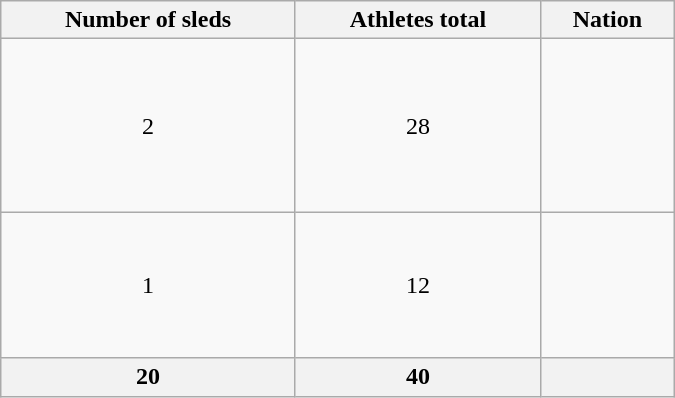<table class="wikitable" width=450>
<tr>
<th>Number of sleds</th>
<th>Athletes total</th>
<th>Nation</th>
</tr>
<tr>
<td align=center>2</td>
<td align=center>28</td>
<td><br><br><br><br><br><br></td>
</tr>
<tr>
<td align=center>1</td>
<td align=center>12</td>
<td><br><br><br><br><em><br></em></td>
</tr>
<tr>
<th>20</th>
<th>40</th>
<th></th>
</tr>
</table>
